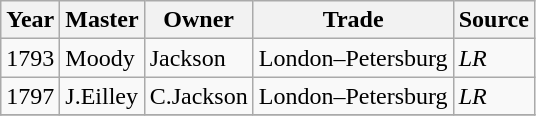<table class=" wikitable">
<tr>
<th>Year</th>
<th>Master</th>
<th>Owner</th>
<th>Trade</th>
<th>Source</th>
</tr>
<tr>
<td>1793</td>
<td>Moody</td>
<td>Jackson</td>
<td>London–Petersburg</td>
<td><em>LR</em></td>
</tr>
<tr>
<td>1797</td>
<td>J.Eilley</td>
<td>C.Jackson</td>
<td>London–Petersburg</td>
<td><em>LR</em></td>
</tr>
<tr>
</tr>
</table>
